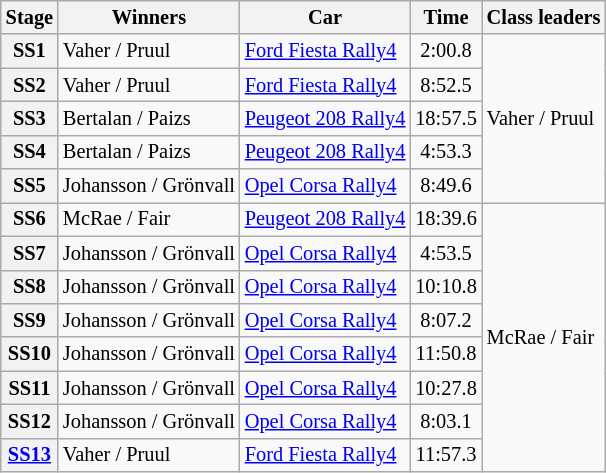<table class="wikitable" style="font-size:85%">
<tr>
<th>Stage</th>
<th>Winners</th>
<th>Car</th>
<th>Time</th>
<th>Class leaders</th>
</tr>
<tr>
<th>SS1</th>
<td>Vaher / Pruul</td>
<td><a href='#'>Ford Fiesta Rally4</a></td>
<td align="center">2:00.8</td>
<td rowspan="5">Vaher / Pruul</td>
</tr>
<tr>
<th>SS2</th>
<td>Vaher / Pruul</td>
<td><a href='#'>Ford Fiesta Rally4</a></td>
<td align="center">8:52.5</td>
</tr>
<tr>
<th>SS3</th>
<td>Bertalan / Paizs</td>
<td><a href='#'>Peugeot 208 Rally4</a></td>
<td align="center">18:57.5</td>
</tr>
<tr>
<th>SS4</th>
<td>Bertalan / Paizs</td>
<td><a href='#'>Peugeot 208 Rally4</a></td>
<td align="center">4:53.3</td>
</tr>
<tr>
<th>SS5</th>
<td>Johansson / Grönvall</td>
<td><a href='#'>Opel Corsa Rally4</a></td>
<td align="center">8:49.6</td>
</tr>
<tr>
<th>SS6</th>
<td>McRae / Fair</td>
<td><a href='#'>Peugeot 208 Rally4</a></td>
<td align="center">18:39.6</td>
<td rowspan="8">McRae / Fair</td>
</tr>
<tr>
<th>SS7</th>
<td>Johansson / Grönvall</td>
<td><a href='#'>Opel Corsa Rally4</a></td>
<td align="center">4:53.5</td>
</tr>
<tr>
<th>SS8</th>
<td>Johansson / Grönvall</td>
<td><a href='#'>Opel Corsa Rally4</a></td>
<td align="center">10:10.8</td>
</tr>
<tr>
<th>SS9</th>
<td>Johansson / Grönvall</td>
<td><a href='#'>Opel Corsa Rally4</a></td>
<td align="center">8:07.2</td>
</tr>
<tr>
<th>SS10</th>
<td>Johansson / Grönvall</td>
<td><a href='#'>Opel Corsa Rally4</a></td>
<td align="center">11:50.8</td>
</tr>
<tr>
<th>SS11</th>
<td>Johansson / Grönvall</td>
<td><a href='#'>Opel Corsa Rally4</a></td>
<td align="center">10:27.8</td>
</tr>
<tr>
<th>SS12</th>
<td>Johansson / Grönvall</td>
<td><a href='#'>Opel Corsa Rally4</a></td>
<td align="center">8:03.1</td>
</tr>
<tr>
<th><a href='#'>SS13</a></th>
<td>Vaher / Pruul</td>
<td><a href='#'>Ford Fiesta Rally4</a></td>
<td align="center">11:57.3</td>
</tr>
</table>
